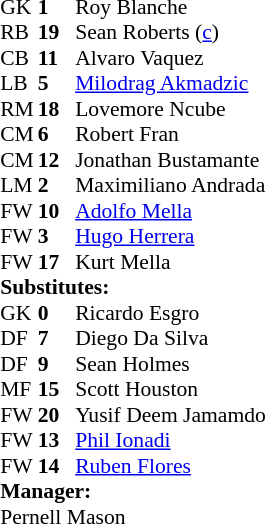<table cellspacing="0" cellpadding="0" style="font-size:90%; margin:auto;">
<tr>
<th width=25></th>
<th width=25></th>
</tr>
<tr>
<td>GK</td>
<td><strong>1</strong></td>
<td> Roy Blanche</td>
</tr>
<tr>
<td>RB</td>
<td><strong>19</strong></td>
<td>Sean Roberts (<a href='#'>c</a>)</td>
</tr>
<tr>
<td>CB</td>
<td><strong>11</strong></td>
<td> Alvaro Vaquez</td>
<td></td>
<td></td>
</tr>
<tr>
<td>LB</td>
<td><strong>5</strong></td>
<td> <a href='#'>Milodrag Akmadzic</a></td>
</tr>
<tr>
<td>RM</td>
<td><strong>18</strong></td>
<td>Lovemore Ncube</td>
<td></td>
<td></td>
</tr>
<tr>
<td>CM</td>
<td><strong>6</strong></td>
<td>Robert Fran</td>
<td></td>
<td></td>
</tr>
<tr>
<td>CM</td>
<td><strong>12</strong></td>
<td> Jonathan Bustamante</td>
<td></td>
<td></td>
</tr>
<tr>
<td>LM</td>
<td><strong>2</strong></td>
<td>Maximiliano Andrada</td>
<td></td>
<td></td>
</tr>
<tr>
<td>FW</td>
<td><strong>10</strong></td>
<td> <a href='#'>Adolfo Mella</a></td>
<td></td>
<td></td>
</tr>
<tr>
<td>FW</td>
<td><strong>3</strong></td>
<td> <a href='#'>Hugo Herrera</a></td>
<td></td>
<td></td>
</tr>
<tr>
<td>FW</td>
<td><strong>17</strong></td>
<td>Kurt Mella</td>
<td></td>
<td></td>
</tr>
<tr>
<td colspan=3><strong>Substitutes:</strong></td>
</tr>
<tr>
<td>GK</td>
<td><strong>0</strong></td>
<td>Ricardo Esgro</td>
<td></td>
<td></td>
</tr>
<tr>
<td>DF</td>
<td><strong>7</strong></td>
<td>Diego Da Silva</td>
<td></td>
<td></td>
</tr>
<tr>
<td>DF</td>
<td><strong>9</strong></td>
<td> Sean Holmes</td>
<td></td>
<td></td>
</tr>
<tr>
<td>MF</td>
<td><strong>15</strong></td>
<td>Scott Houston</td>
<td></td>
<td></td>
</tr>
<tr>
<td>FW</td>
<td><strong>20</strong></td>
<td>Yusif Deem Jamamdo</td>
<td></td>
<td></td>
</tr>
<tr>
<td>FW</td>
<td><strong>13</strong></td>
<td> <a href='#'>Phil Ionadi</a></td>
<td></td>
<td> </td>
</tr>
<tr>
<td>FW</td>
<td><strong>14</strong></td>
<td> <a href='#'>Ruben Flores</a></td>
<td></td>
<td></td>
</tr>
<tr>
<td colspan=3><strong>Manager:</strong></td>
</tr>
<tr>
<td colspan=4> Pernell Mason</td>
</tr>
</table>
